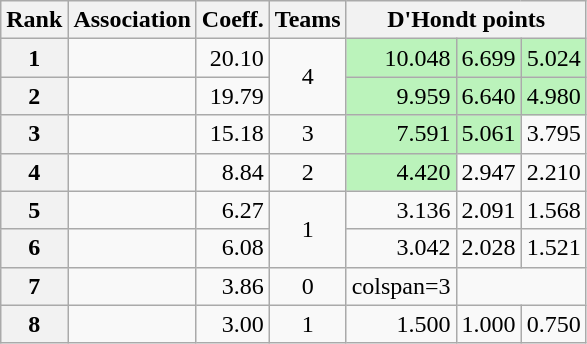<table class="wikitable">
<tr>
<th>Rank</th>
<th>Association</th>
<th>Coeff.</th>
<th>Teams</th>
<th colspan=4>D'Hondt points</th>
</tr>
<tr>
<th>1</th>
<td></td>
<td align=right>20.10</td>
<td align=center rowspan=2>4</td>
<td align=right bgcolor=#BBF3BB>10.048</td>
<td align=right bgcolor=#BBF3BB>6.699</td>
<td align=right bgcolor=#BBF3BB>5.024</td>
</tr>
<tr>
<th>2</th>
<td></td>
<td align=right>19.79</td>
<td align=right bgcolor=#BBF3BB>9.959</td>
<td align=right bgcolor=#BBF3BB>6.640</td>
<td align=right bgcolor=#BBF3BB>4.980</td>
</tr>
<tr>
<th>3</th>
<td></td>
<td align=right>15.18</td>
<td align=center>3</td>
<td align=right bgcolor=#BBF3BB>7.591</td>
<td align=right bgcolor=#BBF3BB>5.061</td>
<td align=right>3.795</td>
</tr>
<tr>
<th>4</th>
<td></td>
<td align=right>8.84</td>
<td align=center>2</td>
<td align=right bgcolor=#BBF3BB>4.420</td>
<td align=right>2.947</td>
<td align=right>2.210</td>
</tr>
<tr>
<th>5</th>
<td></td>
<td align=right>6.27</td>
<td align=center rowspan=2>1</td>
<td align=right>3.136</td>
<td align=right>2.091</td>
<td align=right>1.568</td>
</tr>
<tr>
<th>6</th>
<td></td>
<td align=right>6.08</td>
<td align=right>3.042</td>
<td align=right>2.028</td>
<td align=right>1.521</td>
</tr>
<tr>
<th>7</th>
<td></td>
<td align=right>3.86</td>
<td align=center>0</td>
<td>colspan=3 </td>
</tr>
<tr>
<th>8</th>
<td></td>
<td align=right>3.00</td>
<td align=center>1</td>
<td align=right>1.500</td>
<td align=right>1.000</td>
<td align=right>0.750</td>
</tr>
</table>
